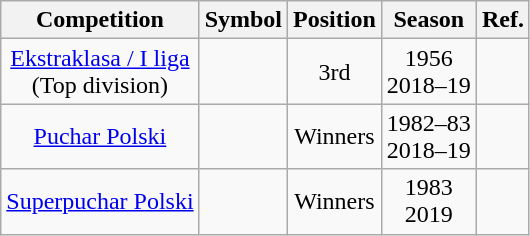<table class="wikitable" style="text-align: center">
<tr>
<th>Competition</th>
<th>Symbol</th>
<th>Position</th>
<th>Season</th>
<th>Ref.</th>
</tr>
<tr>
<td><a href='#'>Ekstraklasa / I liga</a><br>(Top division)</td>
<td></td>
<td>3rd</td>
<td>1956<br>2018–19</td>
<td><br></td>
</tr>
<tr>
<td><a href='#'>Puchar Polski</a></td>
<td></td>
<td>Winners</td>
<td>1982–83<br>2018–19</td>
<td><br></td>
</tr>
<tr>
<td><a href='#'>Superpuchar Polski</a></td>
<td></td>
<td>Winners</td>
<td>1983<br>2019</td>
<td><br></td>
</tr>
</table>
